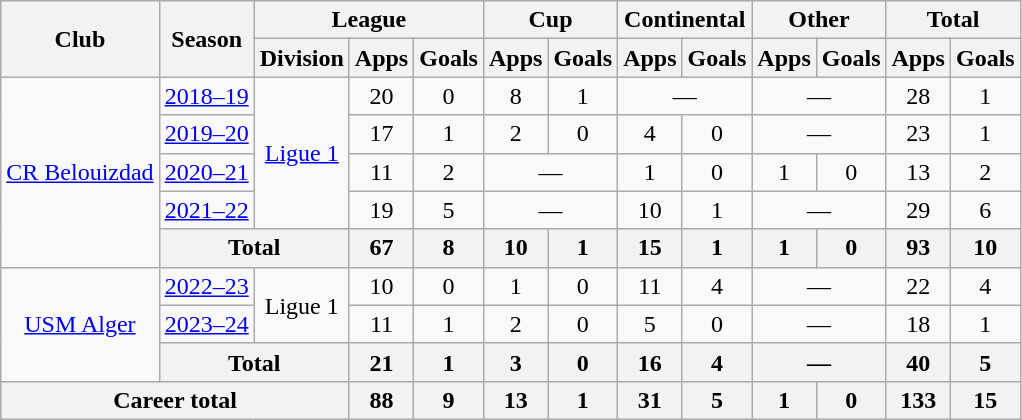<table class="wikitable" style="text-align:center">
<tr>
<th rowspan="2">Club</th>
<th rowspan="2">Season</th>
<th colspan="3">League</th>
<th colspan="2">Cup</th>
<th colspan="2">Continental</th>
<th colspan="2">Other</th>
<th colspan="2">Total</th>
</tr>
<tr>
<th>Division</th>
<th>Apps</th>
<th>Goals</th>
<th>Apps</th>
<th>Goals</th>
<th>Apps</th>
<th>Goals</th>
<th>Apps</th>
<th>Goals</th>
<th>Apps</th>
<th>Goals</th>
</tr>
<tr>
<td rowspan="5"><a href='#'>CR Belouizdad</a></td>
<td><a href='#'>2018–19</a></td>
<td rowspan="4"><a href='#'>Ligue 1</a></td>
<td>20</td>
<td>0</td>
<td>8</td>
<td>1</td>
<td colspan="2">—</td>
<td colspan="2">—</td>
<td>28</td>
<td>1</td>
</tr>
<tr>
<td><a href='#'>2019–20</a></td>
<td>17</td>
<td>1</td>
<td>2</td>
<td>0</td>
<td>4</td>
<td>0</td>
<td colspan="2">—</td>
<td>23</td>
<td>1</td>
</tr>
<tr>
<td><a href='#'>2020–21</a></td>
<td>11</td>
<td>2</td>
<td colspan="2">—</td>
<td>1</td>
<td>0</td>
<td>1</td>
<td>0</td>
<td>13</td>
<td>2</td>
</tr>
<tr>
<td><a href='#'>2021–22</a></td>
<td>19</td>
<td>5</td>
<td colspan="2">—</td>
<td>10</td>
<td>1</td>
<td colspan="2">—</td>
<td>29</td>
<td>6</td>
</tr>
<tr>
<th colspan="2">Total</th>
<th>67</th>
<th>8</th>
<th>10</th>
<th>1</th>
<th>15</th>
<th>1</th>
<th>1</th>
<th>0</th>
<th>93</th>
<th>10</th>
</tr>
<tr>
<td rowspan="3"><a href='#'>USM Alger</a></td>
<td><a href='#'>2022–23</a></td>
<td rowspan="2">Ligue 1</td>
<td>10</td>
<td>0</td>
<td>1</td>
<td>0</td>
<td>11</td>
<td>4</td>
<td colspan="2">—</td>
<td>22</td>
<td>4</td>
</tr>
<tr>
<td><a href='#'>2023–24</a></td>
<td>11</td>
<td>1</td>
<td>2</td>
<td>0</td>
<td>5</td>
<td>0</td>
<td colspan="2">—</td>
<td>18</td>
<td>1</td>
</tr>
<tr>
<th colspan="2">Total</th>
<th>21</th>
<th>1</th>
<th>3</th>
<th>0</th>
<th>16</th>
<th>4</th>
<th colspan="2">—</th>
<th>40</th>
<th>5</th>
</tr>
<tr>
<th colspan="3">Career total</th>
<th>88</th>
<th>9</th>
<th>13</th>
<th>1</th>
<th>31</th>
<th>5</th>
<th>1</th>
<th>0</th>
<th>133</th>
<th>15</th>
</tr>
</table>
